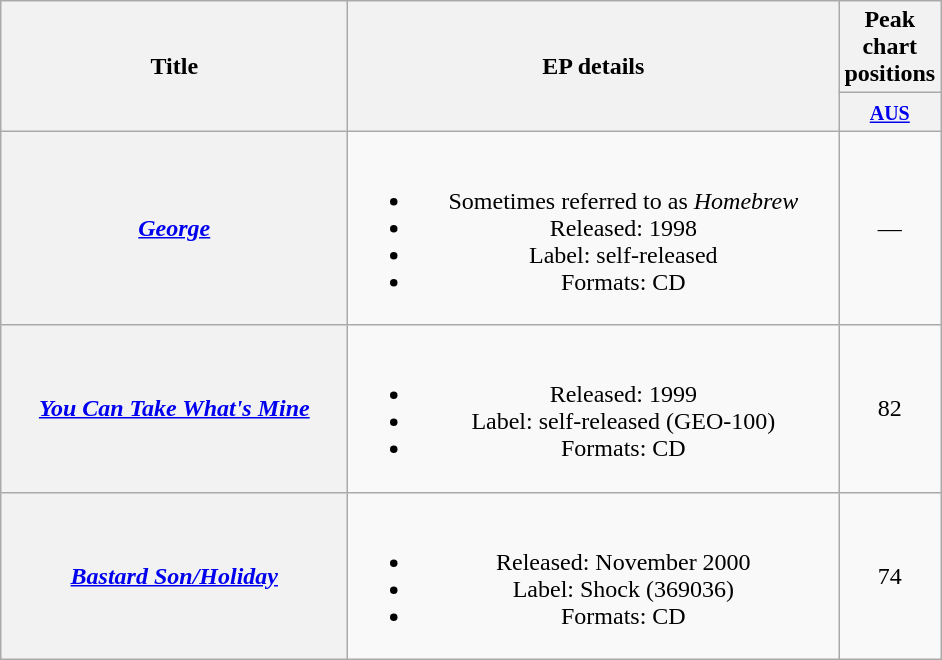<table class="wikitable plainrowheaders" style="text-align:center;">
<tr>
<th scope="col" rowspan="2" style="width:14em;">Title</th>
<th scope="col" rowspan="2" style="width:20em;">EP details</th>
<th scope="col" colspan="1">Peak chart positions</th>
</tr>
<tr>
<th align="center" width="40"><small><a href='#'>AUS</a></small><br></th>
</tr>
<tr>
<th scope="row"><em><a href='#'>George</a></em></th>
<td><br><ul><li>Sometimes referred to as <em>Homebrew</em></li><li>Released: 1998</li><li>Label: self-released</li><li>Formats: CD</li></ul></td>
<td>—</td>
</tr>
<tr>
<th scope="row"><em><a href='#'>You Can Take What's Mine</a></em></th>
<td><br><ul><li>Released: 1999</li><li>Label: self-released (GEO-100)</li><li>Formats: CD</li></ul></td>
<td>82</td>
</tr>
<tr>
<th scope="row"><em><a href='#'>Bastard Son/Holiday</a></em></th>
<td><br><ul><li>Released: November 2000</li><li>Label: Shock (369036)</li><li>Formats: CD</li></ul></td>
<td>74</td>
</tr>
</table>
